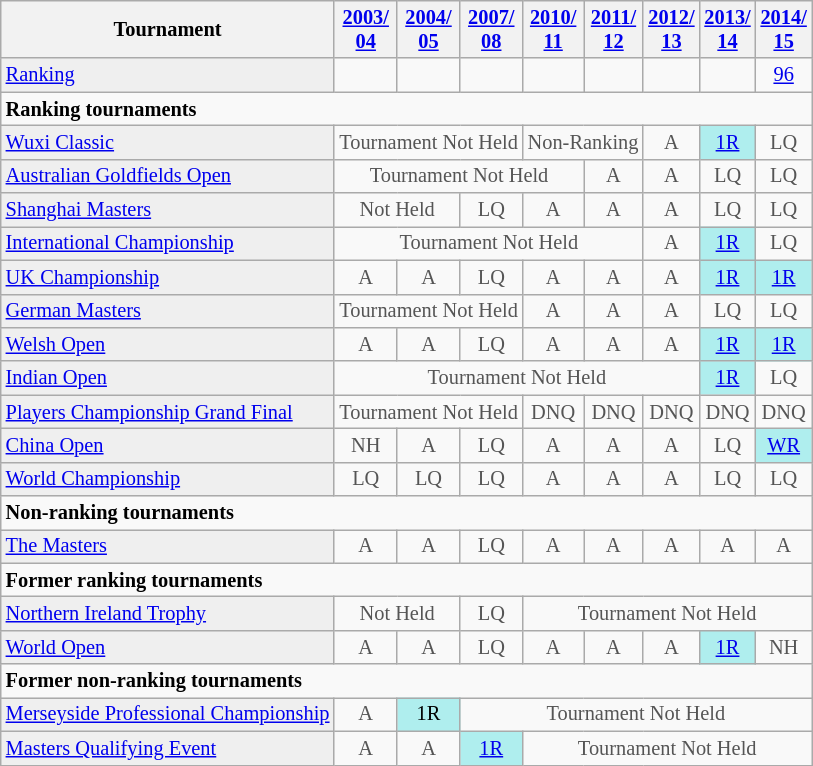<table class="wikitable" style="font-size:85%;">
<tr>
<th>Tournament</th>
<th><a href='#'>2003/<br>04</a></th>
<th><a href='#'>2004/<br>05</a></th>
<th><a href='#'>2007/<br>08</a></th>
<th><a href='#'>2010/<br>11</a></th>
<th><a href='#'>2011/<br>12</a></th>
<th><a href='#'>2012/<br>13</a></th>
<th><a href='#'>2013/<br>14</a></th>
<th><a href='#'>2014/<br>15</a></th>
</tr>
<tr>
<td style="background:#EFEFEF;"><a href='#'>Ranking</a></td>
<td align="center"></td>
<td align="center"></td>
<td align="center"></td>
<td align="center"></td>
<td align="center"></td>
<td align="center"></td>
<td align="center"></td>
<td align="center"><a href='#'>96</a></td>
</tr>
<tr>
<td colspan="10"><strong>Ranking tournaments</strong></td>
</tr>
<tr>
<td style="background:#EFEFEF;"><a href='#'>Wuxi Classic</a></td>
<td align="center" colspan="3" style="color:#555555;">Tournament Not Held</td>
<td align="center" colspan="2" style="color:#555555;">Non-Ranking</td>
<td align="center" style="color:#555555;">A</td>
<td align="center" style="background:#afeeee;"><a href='#'>1R</a></td>
<td align="center" style="color:#555555;">LQ</td>
</tr>
<tr>
<td style="background:#EFEFEF;"><a href='#'>Australian Goldfields Open</a></td>
<td align="center" colspan="4" style="color:#555555;">Tournament Not Held</td>
<td align="center" style="color:#555555;">A</td>
<td align="center" style="color:#555555;">A</td>
<td align="center" style="color:#555555;">LQ</td>
<td align="center" style="color:#555555;">LQ</td>
</tr>
<tr>
<td style="background:#EFEFEF;"><a href='#'>Shanghai Masters</a></td>
<td align="center" colspan="2" style="color:#555555;">Not Held</td>
<td align="center" style="color:#555555;">LQ</td>
<td align="center" style="color:#555555;">A</td>
<td align="center" style="color:#555555;">A</td>
<td align="center" style="color:#555555;">A</td>
<td align="center" style="color:#555555;">LQ</td>
<td align="center" style="color:#555555;">LQ</td>
</tr>
<tr>
<td style="background:#EFEFEF;"><a href='#'>International Championship</a></td>
<td align="center" colspan="5" style="color:#555555;">Tournament Not Held</td>
<td align="center" style="color:#555555;">A</td>
<td align="center" style="background:#afeeee;"><a href='#'>1R</a></td>
<td align="center" style="color:#555555;">LQ</td>
</tr>
<tr>
<td style="background:#EFEFEF;"><a href='#'>UK Championship</a></td>
<td align="center" style="color:#555555;">A</td>
<td align="center" style="color:#555555;">A</td>
<td align="center" style="color:#555555;">LQ</td>
<td align="center" style="color:#555555;">A</td>
<td align="center" style="color:#555555;">A</td>
<td align="center" style="color:#555555;">A</td>
<td align="center" style="background:#afeeee;"><a href='#'>1R</a></td>
<td align="center" style="background:#afeeee;"><a href='#'>1R</a></td>
</tr>
<tr>
<td style="background:#EFEFEF;"><a href='#'>German Masters</a></td>
<td align="center" colspan="3" style="color:#555555;">Tournament Not Held</td>
<td align="center" style="color:#555555;">A</td>
<td align="center" style="color:#555555;">A</td>
<td align="center" style="color:#555555;">A</td>
<td align="center" style="color:#555555;">LQ</td>
<td align="center" style="color:#555555;">LQ</td>
</tr>
<tr>
<td style="background:#EFEFEF;"><a href='#'>Welsh Open</a></td>
<td align="center" style="color:#555555;">A</td>
<td align="center" style="color:#555555;">A</td>
<td align="center" style="color:#555555;">LQ</td>
<td align="center" style="color:#555555;">A</td>
<td align="center" style="color:#555555;">A</td>
<td align="center" style="color:#555555;">A</td>
<td align="center" style="background:#afeeee;"><a href='#'>1R</a></td>
<td align="center" style="background:#afeeee;"><a href='#'>1R</a></td>
</tr>
<tr>
<td style="background:#EFEFEF;"><a href='#'>Indian Open</a></td>
<td align="center" colspan="6" style="color:#555555;">Tournament Not Held</td>
<td align="center" style="background:#afeeee;"><a href='#'>1R</a></td>
<td align="center" style="color:#555555;">LQ</td>
</tr>
<tr>
<td style="background:#EFEFEF;"><a href='#'>Players Championship Grand Final</a></td>
<td align="center" colspan="3" style="color:#555555;">Tournament Not Held</td>
<td align="center" style="color:#555555;">DNQ</td>
<td align="center" style="color:#555555;">DNQ</td>
<td align="center" style="color:#555555;">DNQ</td>
<td align="center" style="color:#555555;">DNQ</td>
<td align="center" style="color:#555555;">DNQ</td>
</tr>
<tr>
<td style="background:#EFEFEF;"><a href='#'>China Open</a></td>
<td align="center" style="color:#555555;">NH</td>
<td align="center" style="color:#555555;">A</td>
<td align="center" style="color:#555555;">LQ</td>
<td align="center" style="color:#555555;">A</td>
<td align="center" style="color:#555555;">A</td>
<td align="center" style="color:#555555;">A</td>
<td align="center" style="color:#555555;">LQ</td>
<td align="center" style="background:#afeeee;"><a href='#'>WR</a></td>
</tr>
<tr>
<td style="background:#EFEFEF;"><a href='#'>World Championship</a></td>
<td align="center" style="color:#555555;">LQ</td>
<td align="center" style="color:#555555;">LQ</td>
<td align="center" style="color:#555555;">LQ</td>
<td align="center" style="color:#555555;">A</td>
<td align="center" style="color:#555555;">A</td>
<td align="center" style="color:#555555;">A</td>
<td align="center" style="color:#555555;">LQ</td>
<td align="center" style="color:#555555;">LQ</td>
</tr>
<tr>
<td colspan="10"><strong>Non-ranking tournaments</strong></td>
</tr>
<tr>
<td style="background:#EFEFEF;"><a href='#'>The Masters</a></td>
<td align="center" style="color:#555555;">A</td>
<td align="center" style="color:#555555;">A</td>
<td align="center" style="color:#555555;">LQ</td>
<td align="center" style="color:#555555;">A</td>
<td align="center" style="color:#555555;">A</td>
<td align="center" style="color:#555555;">A</td>
<td align="center" style="color:#555555;">A</td>
<td align="center" style="color:#555555;">A</td>
</tr>
<tr>
<td colspan="10"><strong>Former ranking tournaments</strong></td>
</tr>
<tr>
<td style="background:#EFEFEF;"><a href='#'>Northern Ireland Trophy</a></td>
<td align="center" colspan="2" style="color:#555555;">Not Held</td>
<td align="center" style="color:#555555;">LQ</td>
<td align="center" colspan="10" style="color:#555555;">Tournament Not Held</td>
</tr>
<tr>
<td style="background:#EFEFEF;"><a href='#'>World Open</a></td>
<td align="center" style="color:#555555;">A</td>
<td align="center" style="color:#555555;">A</td>
<td align="center" style="color:#555555;">LQ</td>
<td align="center" style="color:#555555;">A</td>
<td align="center" style="color:#555555;">A</td>
<td align="center" style="color:#555555;">A</td>
<td align="center" style="background:#afeeee;"><a href='#'>1R</a></td>
<td align="center" style="color:#555555;">NH</td>
</tr>
<tr>
<td colspan="10"><strong>Former non-ranking tournaments</strong></td>
</tr>
<tr>
<td style="background:#EFEFEF;"><a href='#'>Merseyside Professional Championship</a></td>
<td align="center" style="color:#555555;">A</td>
<td align="center" style="background:#afeeee;">1R</td>
<td align="center" colspan="10" style="color:#555555;">Tournament Not Held</td>
</tr>
<tr>
<td style="background:#EFEFEF;"><a href='#'>Masters Qualifying Event</a></td>
<td align="center" style="color:#555555;">A</td>
<td align="center" style="color:#555555;">A</td>
<td align="center" style="background:#afeeee;"><a href='#'>1R</a></td>
<td align="center" colspan="10" style="color:#555555;">Tournament Not Held<br></td>
</tr>
</table>
